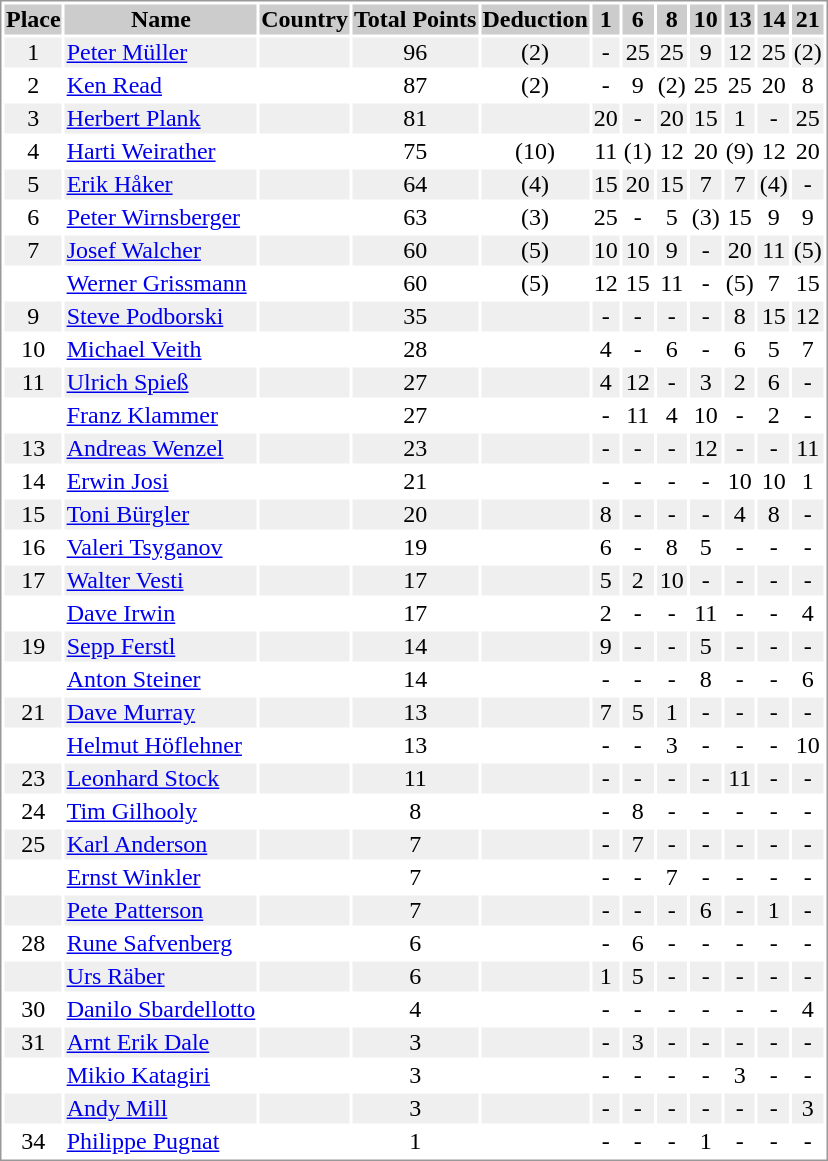<table border="0" style="border: 1px solid #999; background-color:#FFFFFF; text-align:center">
<tr align="center" bgcolor="#CCCCCC">
<th>Place</th>
<th>Name</th>
<th>Country</th>
<th>Total Points</th>
<th>Deduction</th>
<th>1</th>
<th>6</th>
<th>8</th>
<th>10</th>
<th>13</th>
<th>14</th>
<th>21</th>
</tr>
<tr bgcolor="#EFEFEF">
<td>1</td>
<td align="left"><a href='#'>Peter Müller</a></td>
<td align="left"></td>
<td>96</td>
<td>(2)</td>
<td>-</td>
<td>25</td>
<td>25</td>
<td>9</td>
<td>12</td>
<td>25</td>
<td>(2)</td>
</tr>
<tr>
<td>2</td>
<td align="left"><a href='#'>Ken Read</a></td>
<td align="left"></td>
<td>87</td>
<td>(2)</td>
<td>-</td>
<td>9</td>
<td>(2)</td>
<td>25</td>
<td>25</td>
<td>20</td>
<td>8</td>
</tr>
<tr bgcolor="#EFEFEF">
<td>3</td>
<td align="left"><a href='#'>Herbert Plank</a></td>
<td align="left"></td>
<td>81</td>
<td></td>
<td>20</td>
<td>-</td>
<td>20</td>
<td>15</td>
<td>1</td>
<td>-</td>
<td>25</td>
</tr>
<tr>
<td>4</td>
<td align="left"><a href='#'>Harti Weirather</a></td>
<td align="left"></td>
<td>75</td>
<td>(10)</td>
<td>11</td>
<td>(1)</td>
<td>12</td>
<td>20</td>
<td>(9)</td>
<td>12</td>
<td>20</td>
</tr>
<tr bgcolor="#EFEFEF">
<td>5</td>
<td align="left"><a href='#'>Erik Håker</a></td>
<td align="left"></td>
<td>64</td>
<td>(4)</td>
<td>15</td>
<td>20</td>
<td>15</td>
<td>7</td>
<td>7</td>
<td>(4)</td>
<td>-</td>
</tr>
<tr>
<td>6</td>
<td align="left"><a href='#'>Peter Wirnsberger</a></td>
<td align="left"></td>
<td>63</td>
<td>(3)</td>
<td>25</td>
<td>-</td>
<td>5</td>
<td>(3)</td>
<td>15</td>
<td>9</td>
<td>9</td>
</tr>
<tr bgcolor="#EFEFEF">
<td>7</td>
<td align="left"><a href='#'>Josef Walcher</a></td>
<td align="left"></td>
<td>60</td>
<td>(5)</td>
<td>10</td>
<td>10</td>
<td>9</td>
<td>-</td>
<td>20</td>
<td>11</td>
<td>(5)</td>
</tr>
<tr>
<td></td>
<td align="left"><a href='#'>Werner Grissmann</a></td>
<td align="left"></td>
<td>60</td>
<td>(5)</td>
<td>12</td>
<td>15</td>
<td>11</td>
<td>-</td>
<td>(5)</td>
<td>7</td>
<td>15</td>
</tr>
<tr bgcolor="#EFEFEF">
<td>9</td>
<td align="left"><a href='#'>Steve Podborski</a></td>
<td align="left"></td>
<td>35</td>
<td></td>
<td>-</td>
<td>-</td>
<td>-</td>
<td>-</td>
<td>8</td>
<td>15</td>
<td>12</td>
</tr>
<tr>
<td>10</td>
<td align="left"><a href='#'>Michael Veith</a></td>
<td align="left"></td>
<td>28</td>
<td></td>
<td>4</td>
<td>-</td>
<td>6</td>
<td>-</td>
<td>6</td>
<td>5</td>
<td>7</td>
</tr>
<tr bgcolor="#EFEFEF">
<td>11</td>
<td align="left"><a href='#'>Ulrich Spieß</a></td>
<td align="left"></td>
<td>27</td>
<td></td>
<td>4</td>
<td>12</td>
<td>-</td>
<td>3</td>
<td>2</td>
<td>6</td>
<td>-</td>
</tr>
<tr>
<td></td>
<td align="left"><a href='#'>Franz Klammer</a></td>
<td align="left"></td>
<td>27</td>
<td></td>
<td>-</td>
<td>11</td>
<td>4</td>
<td>10</td>
<td>-</td>
<td>2</td>
<td>-</td>
</tr>
<tr bgcolor="#EFEFEF">
<td>13</td>
<td align="left"><a href='#'>Andreas Wenzel</a></td>
<td align="left"></td>
<td>23</td>
<td></td>
<td>-</td>
<td>-</td>
<td>-</td>
<td>12</td>
<td>-</td>
<td>-</td>
<td>11</td>
</tr>
<tr>
<td>14</td>
<td align="left"><a href='#'>Erwin Josi</a></td>
<td align="left"></td>
<td>21</td>
<td></td>
<td>-</td>
<td>-</td>
<td>-</td>
<td>-</td>
<td>10</td>
<td>10</td>
<td>1</td>
</tr>
<tr bgcolor="#EFEFEF">
<td>15</td>
<td align="left"><a href='#'>Toni Bürgler</a></td>
<td align="left"></td>
<td>20</td>
<td></td>
<td>8</td>
<td>-</td>
<td>-</td>
<td>-</td>
<td>4</td>
<td>8</td>
<td>-</td>
</tr>
<tr>
<td>16</td>
<td align="left"><a href='#'>Valeri Tsyganov</a></td>
<td align="left"></td>
<td>19</td>
<td></td>
<td>6</td>
<td>-</td>
<td>8</td>
<td>5</td>
<td>-</td>
<td>-</td>
<td>-</td>
</tr>
<tr bgcolor="#EFEFEF">
<td>17</td>
<td align="left"><a href='#'>Walter Vesti</a></td>
<td align="left"></td>
<td>17</td>
<td></td>
<td>5</td>
<td>2</td>
<td>10</td>
<td>-</td>
<td>-</td>
<td>-</td>
<td>-</td>
</tr>
<tr>
<td></td>
<td align="left"><a href='#'>Dave Irwin</a></td>
<td align="left"></td>
<td>17</td>
<td></td>
<td>2</td>
<td>-</td>
<td>-</td>
<td>11</td>
<td>-</td>
<td>-</td>
<td>4</td>
</tr>
<tr bgcolor="#EFEFEF">
<td>19</td>
<td align="left"><a href='#'>Sepp Ferstl</a></td>
<td align="left"></td>
<td>14</td>
<td></td>
<td>9</td>
<td>-</td>
<td>-</td>
<td>5</td>
<td>-</td>
<td>-</td>
<td>-</td>
</tr>
<tr>
<td></td>
<td align="left"><a href='#'>Anton Steiner</a></td>
<td align="left"></td>
<td>14</td>
<td></td>
<td>-</td>
<td>-</td>
<td>-</td>
<td>8</td>
<td>-</td>
<td>-</td>
<td>6</td>
</tr>
<tr bgcolor="#EFEFEF">
<td>21</td>
<td align="left"><a href='#'>Dave Murray</a></td>
<td align="left"></td>
<td>13</td>
<td></td>
<td>7</td>
<td>5</td>
<td>1</td>
<td>-</td>
<td>-</td>
<td>-</td>
<td>-</td>
</tr>
<tr>
<td></td>
<td align="left"><a href='#'>Helmut Höflehner</a></td>
<td align="left"></td>
<td>13</td>
<td></td>
<td>-</td>
<td>-</td>
<td>3</td>
<td>-</td>
<td>-</td>
<td>-</td>
<td>10</td>
</tr>
<tr bgcolor="#EFEFEF">
<td>23</td>
<td align="left"><a href='#'>Leonhard Stock</a></td>
<td align="left"></td>
<td>11</td>
<td></td>
<td>-</td>
<td>-</td>
<td>-</td>
<td>-</td>
<td>11</td>
<td>-</td>
<td>-</td>
</tr>
<tr>
<td>24</td>
<td align="left"><a href='#'>Tim Gilhooly</a></td>
<td align="left"></td>
<td>8</td>
<td></td>
<td>-</td>
<td>8</td>
<td>-</td>
<td>-</td>
<td>-</td>
<td>-</td>
<td>-</td>
</tr>
<tr bgcolor="#EFEFEF">
<td>25</td>
<td align="left"><a href='#'>Karl Anderson</a></td>
<td align="left"></td>
<td>7</td>
<td></td>
<td>-</td>
<td>7</td>
<td>-</td>
<td>-</td>
<td>-</td>
<td>-</td>
<td>-</td>
</tr>
<tr>
<td></td>
<td align="left"><a href='#'>Ernst Winkler</a></td>
<td align="left"></td>
<td>7</td>
<td></td>
<td>-</td>
<td>-</td>
<td>7</td>
<td>-</td>
<td>-</td>
<td>-</td>
<td>-</td>
</tr>
<tr bgcolor="#EFEFEF">
<td></td>
<td align="left"><a href='#'>Pete Patterson</a></td>
<td align="left"></td>
<td>7</td>
<td></td>
<td>-</td>
<td>-</td>
<td>-</td>
<td>6</td>
<td>-</td>
<td>1</td>
<td>-</td>
</tr>
<tr>
<td>28</td>
<td align="left"><a href='#'>Rune Safvenberg</a></td>
<td align="left"></td>
<td>6</td>
<td></td>
<td>-</td>
<td>6</td>
<td>-</td>
<td>-</td>
<td>-</td>
<td>-</td>
<td>-</td>
</tr>
<tr bgcolor="#EFEFEF">
<td></td>
<td align="left"><a href='#'>Urs Räber</a></td>
<td align="left"></td>
<td>6</td>
<td></td>
<td>1</td>
<td>5</td>
<td>-</td>
<td>-</td>
<td>-</td>
<td>-</td>
<td>-</td>
</tr>
<tr>
<td>30</td>
<td align="left"><a href='#'>Danilo Sbardellotto</a></td>
<td align="left"></td>
<td>4</td>
<td></td>
<td>-</td>
<td>-</td>
<td>-</td>
<td>-</td>
<td>-</td>
<td>-</td>
<td>4</td>
</tr>
<tr bgcolor="#EFEFEF">
<td>31</td>
<td align="left"><a href='#'>Arnt Erik Dale</a></td>
<td align="left"></td>
<td>3</td>
<td></td>
<td>-</td>
<td>3</td>
<td>-</td>
<td>-</td>
<td>-</td>
<td>-</td>
<td>-</td>
</tr>
<tr>
<td></td>
<td align="left"><a href='#'>Mikio Katagiri</a></td>
<td align="left"></td>
<td>3</td>
<td></td>
<td>-</td>
<td>-</td>
<td>-</td>
<td>-</td>
<td>3</td>
<td>-</td>
<td>-</td>
</tr>
<tr bgcolor="#EFEFEF">
<td></td>
<td align="left"><a href='#'>Andy Mill</a></td>
<td align="left"></td>
<td>3</td>
<td></td>
<td>-</td>
<td>-</td>
<td>-</td>
<td>-</td>
<td>-</td>
<td>-</td>
<td>3</td>
</tr>
<tr>
<td>34</td>
<td align="left"><a href='#'>Philippe Pugnat</a></td>
<td align="left"></td>
<td>1</td>
<td></td>
<td>-</td>
<td>-</td>
<td>-</td>
<td>1</td>
<td>-</td>
<td>-</td>
<td>-</td>
</tr>
</table>
